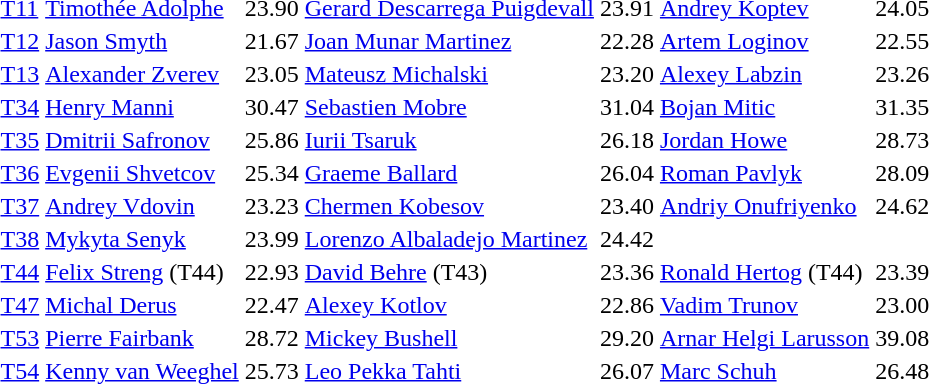<table>
<tr>
<td><a href='#'>T11</a></td>
<td><a href='#'>Timothée Adolphe</a><br></td>
<td>23.90</td>
<td><a href='#'>Gerard Descarrega Puigdevall</a><br></td>
<td>23.91</td>
<td><a href='#'>Andrey Koptev</a><br></td>
<td>24.05</td>
</tr>
<tr>
<td><a href='#'>T12</a></td>
<td><a href='#'>Jason Smyth</a><br></td>
<td>21.67</td>
<td><a href='#'>Joan Munar Martinez</a><br></td>
<td>22.28</td>
<td><a href='#'>Artem Loginov</a><br></td>
<td>22.55</td>
</tr>
<tr>
<td><a href='#'>T13</a></td>
<td><a href='#'>Alexander Zverev</a><br></td>
<td>23.05</td>
<td><a href='#'>Mateusz Michalski</a><br></td>
<td>23.20</td>
<td><a href='#'>Alexey Labzin</a><br></td>
<td>23.26</td>
</tr>
<tr>
<td><a href='#'>T34</a></td>
<td><a href='#'>Henry Manni</a> <br></td>
<td>30.47</td>
<td><a href='#'>Sebastien Mobre</a> <br></td>
<td>31.04</td>
<td><a href='#'>Bojan Mitic</a><br></td>
<td>31.35</td>
</tr>
<tr>
<td><a href='#'>T35</a></td>
<td><a href='#'>Dmitrii Safronov</a> <br></td>
<td>25.86</td>
<td><a href='#'>Iurii Tsaruk</a> <br></td>
<td>26.18</td>
<td><a href='#'>Jordan Howe</a><br></td>
<td>28.73</td>
</tr>
<tr>
<td><a href='#'>T36</a></td>
<td><a href='#'>Evgenii Shvetcov</a> <br></td>
<td>25.34</td>
<td><a href='#'>Graeme Ballard</a> <br></td>
<td>26.04</td>
<td><a href='#'>Roman Pavlyk</a><br></td>
<td>28.09</td>
</tr>
<tr>
<td><a href='#'>T37</a></td>
<td><a href='#'>Andrey Vdovin</a> <br></td>
<td>23.23</td>
<td><a href='#'>Chermen Kobesov</a> <br></td>
<td>23.40</td>
<td><a href='#'>Andriy Onufriyenko</a><br></td>
<td>24.62</td>
</tr>
<tr>
<td><a href='#'>T38</a></td>
<td><a href='#'>Mykyta Senyk</a> <br></td>
<td>23.99</td>
<td><a href='#'>Lorenzo Albaladejo Martinez</a> <br></td>
<td>24.42</td>
<td></td>
<td></td>
</tr>
<tr>
<td><a href='#'>T44</a></td>
<td><a href='#'>Felix Streng</a> (T44) <br></td>
<td>22.93</td>
<td><a href='#'>David Behre</a> (T43) <br></td>
<td>23.36</td>
<td><a href='#'>Ronald Hertog</a> (T44) <br></td>
<td>23.39</td>
</tr>
<tr>
<td><a href='#'>T47</a></td>
<td><a href='#'>Michal Derus</a><br></td>
<td>22.47</td>
<td><a href='#'>Alexey Kotlov</a><br></td>
<td>22.86</td>
<td><a href='#'>Vadim Trunov</a><br></td>
<td>23.00</td>
</tr>
<tr>
<td><a href='#'>T53</a></td>
<td><a href='#'>Pierre Fairbank</a><br></td>
<td>28.72</td>
<td><a href='#'>Mickey Bushell</a><br></td>
<td>29.20</td>
<td><a href='#'>Arnar Helgi Larusson</a><br></td>
<td>39.08</td>
</tr>
<tr>
<td><a href='#'>T54</a></td>
<td><a href='#'>Kenny van Weeghel</a><br></td>
<td>25.73</td>
<td><a href='#'>Leo Pekka Tahti</a><br></td>
<td>26.07</td>
<td><a href='#'>Marc Schuh</a><br></td>
<td>26.48</td>
</tr>
</table>
